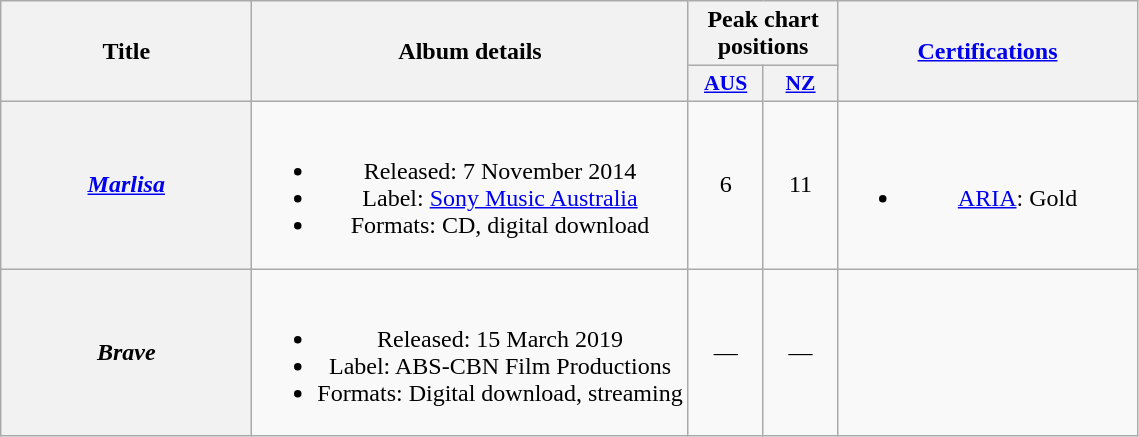<table class="wikitable plainrowheaders" style="text-align:center;">
<tr>
<th scope="col" rowspan="2" style="width:10em;">Title</th>
<th scope="col" rowspan="2">Album details</th>
<th scope="col" colspan="2">Peak chart positions</th>
<th scope="col" rowspan="2" style="width:12em;"><a href='#'>Certifications</a></th>
</tr>
<tr>
<th scope="col" style="width:3em;font-size:90%;"><a href='#'>AUS</a><br></th>
<th scope="col" style="width:3em;font-size:90%;"><a href='#'>NZ</a><br></th>
</tr>
<tr>
<th scope="row"><em><a href='#'>Marlisa</a></em></th>
<td><br><ul><li>Released: 7 November 2014</li><li>Label: <a href='#'>Sony Music Australia</a></li><li>Formats: CD, digital download</li></ul></td>
<td>6</td>
<td>11</td>
<td><br><ul><li><a href='#'>ARIA</a>: Gold</li></ul></td>
</tr>
<tr>
<th scope="row"><em>Brave</em></th>
<td><br><ul><li>Released: 15 March 2019</li><li>Label: ABS-CBN Film Productions</li><li>Formats: Digital download, streaming</li></ul></td>
<td>—</td>
<td>—</td>
<td></td>
</tr>
</table>
